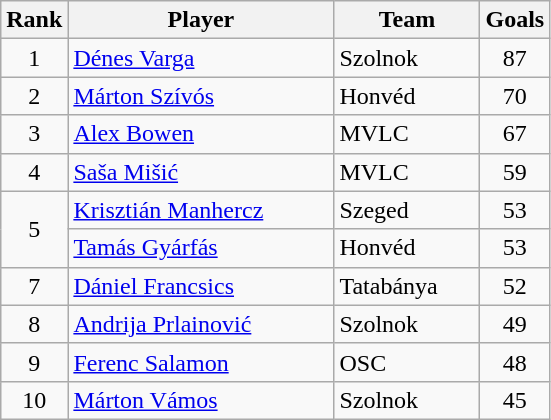<table class="wikitable" style="text-align:center">
<tr>
<th>Rank</th>
<th width="170">Player</th>
<th width="90">Team</th>
<th>Goals</th>
</tr>
<tr>
<td rowspan="1">1</td>
<td align="left"> <a href='#'>Dénes Varga</a></td>
<td align="left"> Szolnok</td>
<td>87</td>
</tr>
<tr>
<td rowspan="1">2</td>
<td align="left"> <a href='#'>Márton Szívós</a></td>
<td align="left"> Honvéd</td>
<td>70</td>
</tr>
<tr>
<td rowspan="1">3</td>
<td align="left"> <a href='#'>Alex Bowen</a></td>
<td align="left"> MVLC</td>
<td>67</td>
</tr>
<tr>
<td rowspan="1">4</td>
<td align="left"> <a href='#'>Saša Mišić</a></td>
<td align="left"> MVLC</td>
<td>59</td>
</tr>
<tr>
<td rowspan="2">5</td>
<td align="left"> <a href='#'>Krisztián Manhercz</a></td>
<td align="left"> Szeged</td>
<td>53</td>
</tr>
<tr>
<td align="left"> <a href='#'>Tamás Gyárfás</a></td>
<td align="left"> Honvéd</td>
<td>53</td>
</tr>
<tr>
<td rowspan="1">7</td>
<td align="left"> <a href='#'>Dániel Francsics</a></td>
<td align="left"> Tatabánya</td>
<td>52</td>
</tr>
<tr>
<td rowspan="1">8</td>
<td align="left"> <a href='#'>Andrija Prlainović</a></td>
<td align="left"> Szolnok</td>
<td>49</td>
</tr>
<tr>
<td rowspan="1">9</td>
<td align="left"> <a href='#'>Ferenc Salamon</a></td>
<td align="left"> OSC</td>
<td>48</td>
</tr>
<tr>
<td rowspan="1">10</td>
<td align="left"> <a href='#'>Márton Vámos</a></td>
<td align="left"> Szolnok</td>
<td>45</td>
</tr>
</table>
